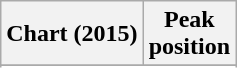<table class="wikitable sortable plainrowheaders">
<tr>
<th>Chart (2015)</th>
<th>Peak<br>position</th>
</tr>
<tr>
</tr>
<tr>
</tr>
</table>
